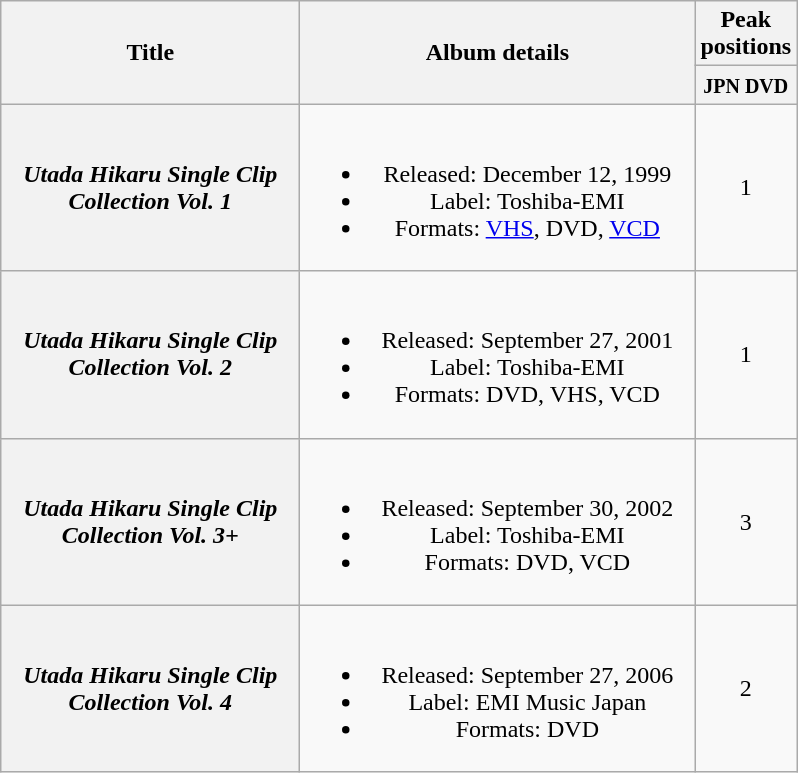<table class="wikitable plainrowheaders" style="text-align:center;">
<tr>
<th style="width:12em;" rowspan="2">Title</th>
<th style="width:16em;" rowspan="2">Album details</th>
<th colspan="1">Peak positions</th>
</tr>
<tr>
<th style="width:2.5em;"><small>JPN DVD</small><br></th>
</tr>
<tr>
<th scope="row"><em>Utada Hikaru Single Clip Collection Vol. 1</em></th>
<td><br><ul><li>Released: December 12, 1999</li><li>Label: Toshiba-EMI</li><li>Formats: <a href='#'>VHS</a>, DVD, <a href='#'>VCD</a></li></ul></td>
<td>1</td>
</tr>
<tr>
<th scope="row"><em>Utada Hikaru Single Clip Collection Vol. 2</em></th>
<td><br><ul><li>Released: September 27, 2001</li><li>Label: Toshiba-EMI</li><li>Formats: DVD, VHS, VCD</li></ul></td>
<td>1</td>
</tr>
<tr>
<th scope="row"><em>Utada Hikaru Single Clip Collection Vol. 3+</em></th>
<td><br><ul><li>Released: September 30, 2002</li><li>Label: Toshiba-EMI</li><li>Formats: DVD, VCD</li></ul></td>
<td>3</td>
</tr>
<tr>
<th scope="row"><em>Utada Hikaru Single Clip Collection Vol. 4</em></th>
<td><br><ul><li>Released: September 27, 2006</li><li>Label: EMI Music Japan</li><li>Formats: DVD</li></ul></td>
<td>2</td>
</tr>
</table>
